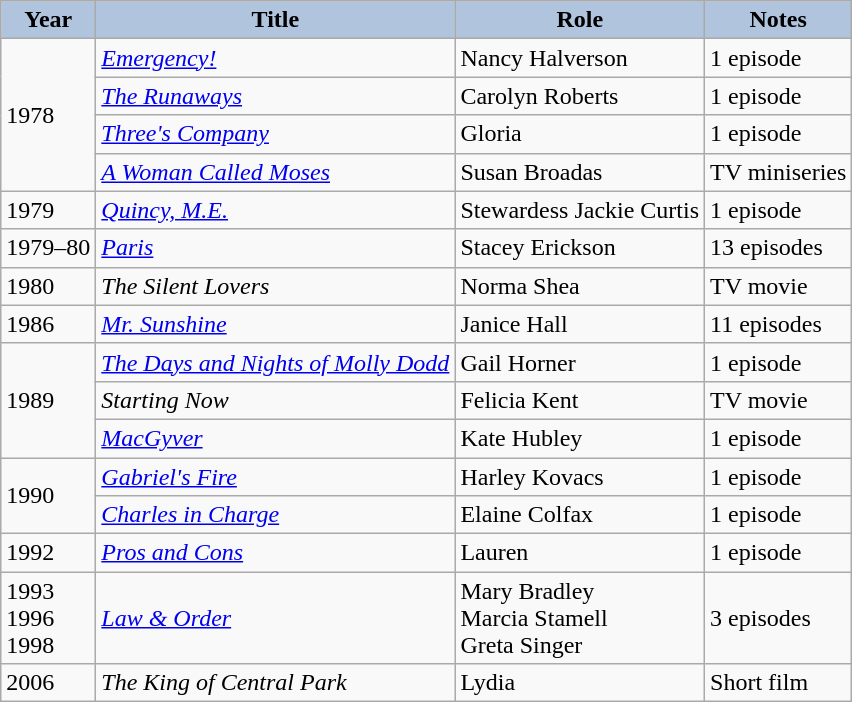<table class="wikitable" style="font-size: 100%;">
<tr align="center">
<th style="background: #B0C4DE;">Year</th>
<th style="background: #B0C4DE;">Title</th>
<th style="background: #B0C4DE;">Role</th>
<th style="background: #B0C4DE;">Notes</th>
</tr>
<tr>
<td rowspan="4">1978</td>
<td><em><a href='#'>Emergency!</a></em></td>
<td>Nancy Halverson</td>
<td>1 episode</td>
</tr>
<tr>
<td><em><a href='#'>The Runaways</a></em></td>
<td>Carolyn Roberts</td>
<td>1 episode</td>
</tr>
<tr>
<td><em><a href='#'>Three's Company</a></em></td>
<td>Gloria</td>
<td>1 episode</td>
</tr>
<tr>
<td><em><a href='#'>A Woman Called Moses</a></em></td>
<td>Susan Broadas</td>
<td>TV miniseries</td>
</tr>
<tr>
<td>1979</td>
<td><em><a href='#'>Quincy, M.E.</a></em></td>
<td>Stewardess Jackie Curtis</td>
<td>1 episode</td>
</tr>
<tr>
<td>1979–80</td>
<td><em><a href='#'>Paris</a></em></td>
<td>Stacey Erickson</td>
<td>13 episodes</td>
</tr>
<tr>
<td>1980</td>
<td><em>The Silent Lovers</em></td>
<td>Norma Shea</td>
<td>TV movie</td>
</tr>
<tr>
<td>1986</td>
<td><em><a href='#'>Mr. Sunshine</a></em></td>
<td>Janice Hall</td>
<td>11 episodes</td>
</tr>
<tr>
<td rowspan="3">1989</td>
<td><em><a href='#'>The Days and Nights of Molly Dodd</a></em></td>
<td>Gail Horner</td>
<td>1 episode</td>
</tr>
<tr>
<td><em>Starting Now</em></td>
<td>Felicia Kent</td>
<td>TV movie</td>
</tr>
<tr>
<td><em><a href='#'>MacGyver</a></em></td>
<td>Kate Hubley</td>
<td>1 episode</td>
</tr>
<tr>
<td rowspan="2">1990</td>
<td><em><a href='#'>Gabriel's Fire</a></em></td>
<td>Harley Kovacs</td>
<td>1 episode</td>
</tr>
<tr>
<td><em><a href='#'>Charles in Charge</a></em></td>
<td>Elaine Colfax</td>
<td>1 episode</td>
</tr>
<tr>
<td>1992</td>
<td><em><a href='#'>Pros and Cons</a></em></td>
<td>Lauren</td>
<td>1 episode</td>
</tr>
<tr>
<td>1993<br>1996<br>1998</td>
<td><em><a href='#'>Law & Order</a></em></td>
<td>Mary Bradley<br>Marcia Stamell<br>Greta Singer</td>
<td>3 episodes</td>
</tr>
<tr>
<td>2006</td>
<td><em>The King of Central Park</em></td>
<td>Lydia</td>
<td>Short film</td>
</tr>
</table>
